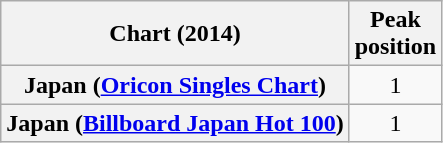<table class="wikitable sortable plainrowheaders" style="text-align:center">
<tr>
<th scope="col">Chart (2014)</th>
<th scope="col">Peak<br> position</th>
</tr>
<tr>
<th scope="row">Japan (<a href='#'>Oricon Singles Chart</a>)</th>
<td>1</td>
</tr>
<tr>
<th scope="row">Japan (<a href='#'>Billboard Japan Hot 100</a>)</th>
<td>1</td>
</tr>
</table>
